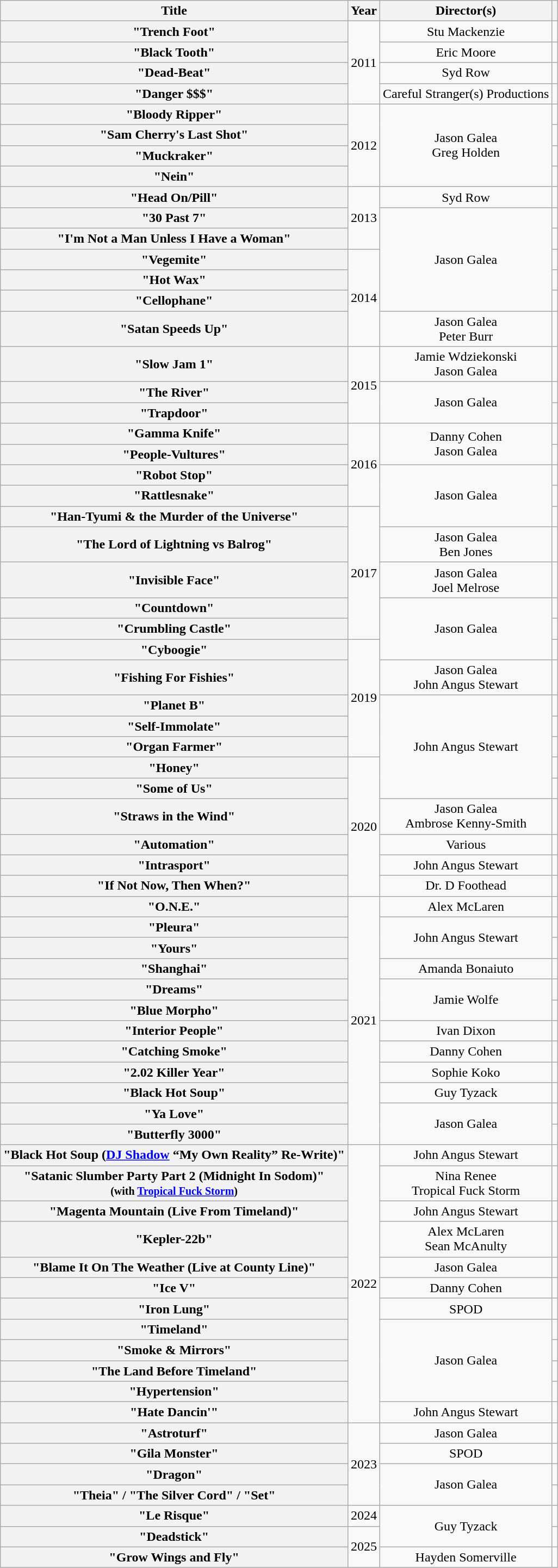<table class="wikitable sortable plainrowheaders" style="text-align:center;">
<tr>
<th scope="col">Title</th>
<th scope="col">Year</th>
<th scope="col" class="unsortable">Director(s)</th>
<th scope="col" class="unsortable"></th>
</tr>
<tr>
<th scope="row">"Trench Foot"</th>
<td rowspan="4">2011</td>
<td>Stu Mackenzie</td>
<td></td>
</tr>
<tr>
<th scope="row">"Black Tooth"</th>
<td>Eric Moore</td>
<td></td>
</tr>
<tr>
<th scope="row">"Dead-Beat"</th>
<td>Syd Row</td>
<td></td>
</tr>
<tr>
<th scope="row">"Danger $$$"</th>
<td>Careful Stranger(s) Productions</td>
<td></td>
</tr>
<tr>
<th scope="row">"Bloody Ripper"</th>
<td rowspan="4">2012</td>
<td rowspan="4">Jason Galea<br>Greg Holden</td>
<td></td>
</tr>
<tr>
<th scope="row">"Sam Cherry's Last Shot"</th>
<td></td>
</tr>
<tr>
<th scope="row">"Muckraker"</th>
<td></td>
</tr>
<tr>
<th scope="row">"Nein"</th>
<td></td>
</tr>
<tr>
<th scope="row">"Head On/Pill"</th>
<td rowspan="3">2013</td>
<td>Syd Row</td>
<td></td>
</tr>
<tr>
<th scope="row">"30 Past 7"</th>
<td rowspan="5">Jason Galea</td>
<td></td>
</tr>
<tr>
<th scope="row">"I'm Not a Man Unless I Have a Woman"</th>
<td></td>
</tr>
<tr>
<th scope="row">"Vegemite"</th>
<td rowspan="4">2014</td>
<td></td>
</tr>
<tr>
<th scope="row">"Hot Wax"</th>
<td></td>
</tr>
<tr>
<th scope="row">"Cellophane"</th>
<td></td>
</tr>
<tr>
<th scope="row">"Satan Speeds Up"</th>
<td>Jason Galea<br>Peter Burr</td>
<td></td>
</tr>
<tr>
<th scope="row">"Slow Jam 1"</th>
<td rowspan="3">2015</td>
<td>Jamie Wdziekonski<br>Jason Galea</td>
<td></td>
</tr>
<tr>
<th scope="row">"The River"</th>
<td rowspan="2">Jason Galea</td>
<td></td>
</tr>
<tr>
<th scope="row">"Trapdoor"</th>
<td></td>
</tr>
<tr>
<th scope="row">"Gamma Knife"</th>
<td rowspan="4">2016</td>
<td rowspan="2">Danny Cohen<br>Jason Galea</td>
<td></td>
</tr>
<tr>
<th scope="row">"People-Vultures"</th>
<td></td>
</tr>
<tr>
<th scope="row">"Robot Stop"</th>
<td rowspan="3">Jason Galea</td>
<td></td>
</tr>
<tr>
<th scope="row">"Rattlesnake"</th>
<td></td>
</tr>
<tr>
<th scope="row">"Han-Tyumi & the Murder of the Universe"</th>
<td rowspan="5">2017</td>
<td></td>
</tr>
<tr>
<th scope="row">"The Lord of Lightning vs Balrog"</th>
<td>Jason Galea<br>Ben Jones</td>
<td></td>
</tr>
<tr>
<th scope="row">"Invisible Face"</th>
<td>Jason Galea<br>Joel Melrose</td>
<td></td>
</tr>
<tr>
<th scope="row">"Countdown"</th>
<td rowspan="3">Jason Galea</td>
<td></td>
</tr>
<tr>
<th scope="row">"Crumbling Castle"</th>
<td></td>
</tr>
<tr>
<th scope="row">"Cyboogie"</th>
<td rowspan="5">2019</td>
<td></td>
</tr>
<tr>
<th scope="row">"Fishing For Fishies"</th>
<td>Jason Galea<br>John Angus Stewart</td>
<td></td>
</tr>
<tr>
<th scope="row">"Planet B"</th>
<td rowspan="5">John Angus Stewart</td>
<td></td>
</tr>
<tr>
<th scope="row">"Self-Immolate"</th>
<td></td>
</tr>
<tr>
<th scope="row">"Organ Farmer"</th>
<td></td>
</tr>
<tr>
<th scope="row">"Honey"</th>
<td rowspan="6">2020</td>
<td></td>
</tr>
<tr>
<th scope="row">"Some of Us"</th>
<td></td>
</tr>
<tr>
<th scope="row">"Straws in the Wind"</th>
<td>Jason Galea<br>Ambrose Kenny-Smith</td>
<td></td>
</tr>
<tr>
<th scope="row">"Automation"</th>
<td>Various</td>
<td></td>
</tr>
<tr>
<th scope="row">"Intrasport"</th>
<td>John Angus Stewart</td>
<td></td>
</tr>
<tr>
<th scope="row">"If Not Now, Then When?"</th>
<td>Dr. D Foothead</td>
<td></td>
</tr>
<tr>
<th scope="row">"O.N.E."</th>
<td rowspan="12">2021</td>
<td>Alex McLaren</td>
<td></td>
</tr>
<tr>
<th scope="row">"Pleura"</th>
<td rowspan="2">John Angus Stewart</td>
<td></td>
</tr>
<tr>
<th scope="row">"Yours"</th>
<td></td>
</tr>
<tr>
<th scope="row">"Shanghai"</th>
<td>Amanda Bonaiuto</td>
<td></td>
</tr>
<tr>
<th scope="row">"Dreams"</th>
<td rowspan="2">Jamie Wolfe</td>
<td></td>
</tr>
<tr>
<th scope="row">"Blue Morpho"</th>
<td></td>
</tr>
<tr>
<th scope="row">"Interior People"</th>
<td>Ivan Dixon</td>
<td></td>
</tr>
<tr>
<th scope="row">"Catching Smoke"</th>
<td>Danny Cohen</td>
<td></td>
</tr>
<tr>
<th scope="row">"2.02 Killer Year"</th>
<td>Sophie Koko</td>
<td></td>
</tr>
<tr>
<th scope="row">"Black Hot Soup"</th>
<td>Guy Tyzack</td>
<td></td>
</tr>
<tr>
<th scope="row">"Ya Love"</th>
<td rowspan="2">Jason Galea</td>
<td></td>
</tr>
<tr>
<th scope="row">"Butterfly 3000"</th>
<td></td>
</tr>
<tr>
<th scope="row">"Black Hot Soup (<a href='#'>DJ Shadow</a> “My Own Reality” Re-Write)"</th>
<td rowspan="12">2022</td>
<td>John Angus Stewart</td>
<td></td>
</tr>
<tr>
<th scope="row">"Satanic Slumber Party Part 2 (Midnight In Sodom)"<br><small>(with <a href='#'>Tropical Fuck Storm</a>)</small></th>
<td>Nina Renee<br>Tropical Fuck Storm</td>
<td></td>
</tr>
<tr>
<th scope="row">"Magenta Mountain (Live From Timeland)"</th>
<td>John Angus Stewart</td>
<td></td>
</tr>
<tr>
<th scope="row">"Kepler-22b"</th>
<td>Alex McLaren<br>Sean McAnulty</td>
<td></td>
</tr>
<tr>
<th scope="row">"Blame It On The Weather (Live at County Line)"</th>
<td>Jason Galea</td>
<td></td>
</tr>
<tr>
<th scope="row">"Ice V"</th>
<td>Danny Cohen</td>
<td></td>
</tr>
<tr>
<th scope="row">"Iron Lung"</th>
<td>SPOD</td>
<td></td>
</tr>
<tr>
<th scope="row">"Timeland"</th>
<td rowspan="4">Jason Galea</td>
<td></td>
</tr>
<tr>
<th scope="row">"Smoke & Mirrors"</th>
<td></td>
</tr>
<tr>
<th scope="row">"The Land Before Timeland"</th>
<td></td>
</tr>
<tr>
<th scope="row">"Hypertension"</th>
<td></td>
</tr>
<tr>
<th scope="row">"Hate Dancin'"</th>
<td>John Angus Stewart</td>
<td></td>
</tr>
<tr>
<th scope="row">"Astroturf"</th>
<td rowspan="4">2023</td>
<td>Jason Galea</td>
<td></td>
</tr>
<tr>
<th scope="row">"Gila Monster"</th>
<td>SPOD</td>
<td></td>
</tr>
<tr>
<th scope="row">"Dragon"</th>
<td rowspan="2">Jason Galea</td>
<td></td>
</tr>
<tr>
<th scope="row">"Theia" / "The Silver Cord" / "Set"</th>
<td></td>
</tr>
<tr>
<th scope="row">"Le Risque"</th>
<td>2024</td>
<td rowspan="2">Guy Tyzack</td>
<td></td>
</tr>
<tr>
<th scope="row">"Deadstick"</th>
<td rowspan="2">2025</td>
<td></td>
</tr>
<tr>
<th scope="row">"Grow Wings and Fly"</th>
<td>Hayden Somerville</td>
<td></td>
</tr>
</table>
